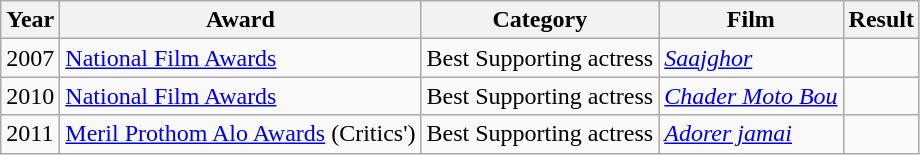<table class="wikitable">
<tr>
<th>Year</th>
<th>Award</th>
<th>Category</th>
<th>Film</th>
<th>Result</th>
</tr>
<tr>
<td>2007</td>
<td><a href='#'>National Film Awards</a></td>
<td>Best Supporting actress</td>
<td><em><a href='#'>Saajghor</a></em></td>
<td></td>
</tr>
<tr>
<td>2010</td>
<td><a href='#'>National Film Awards</a></td>
<td>Best Supporting actress</td>
<td><em><a href='#'>Chader Moto Bou</a></em></td>
<td></td>
</tr>
<tr>
<td>2011</td>
<td><a href='#'>Meril Prothom Alo Awards</a> (Critics')</td>
<td>Best Supporting actress</td>
<td><em><a href='#'>Adorer jamai</a></em></td>
<td></td>
</tr>
</table>
